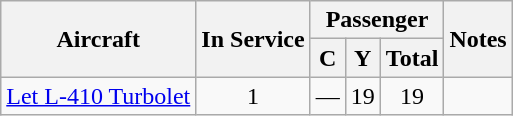<table class="wikitable" style="text-align:center;">
<tr>
<th rowspan="2">Aircraft</th>
<th rowspan="2">In Service</th>
<th colspan="3">Passenger</th>
<th rowspan="2">Notes</th>
</tr>
<tr>
<th><abbr>C</abbr></th>
<th><abbr>Y</abbr></th>
<th>Total</th>
</tr>
<tr>
<td><a href='#'>Let L-410 Turbolet</a></td>
<td>1</td>
<td>—</td>
<td>19</td>
<td>19</td>
<td></td>
</tr>
</table>
